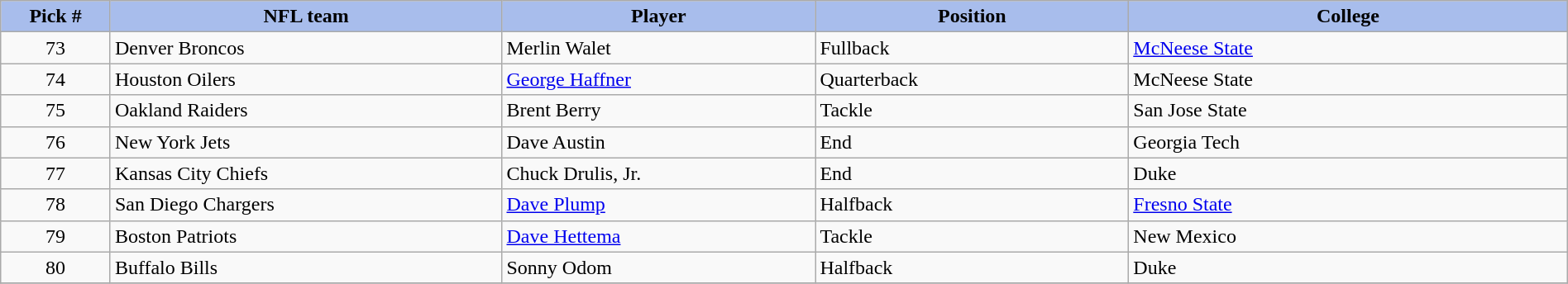<table class="wikitable sortable sortable" style="width: 100%">
<tr>
<th style="background:#A8BDEC;" width=7%>Pick #</th>
<th width=25% style="background:#A8BDEC;">NFL team</th>
<th width=20% style="background:#A8BDEC;">Player</th>
<th width=20% style="background:#A8BDEC;">Position</th>
<th style="background:#A8BDEC;">College</th>
</tr>
<tr>
<td align=center>73</td>
<td>Denver Broncos</td>
<td>Merlin Walet</td>
<td>Fullback</td>
<td><a href='#'>McNeese State</a></td>
</tr>
<tr>
<td align=center>74</td>
<td>Houston Oilers</td>
<td><a href='#'>George Haffner</a></td>
<td>Quarterback</td>
<td>McNeese State</td>
</tr>
<tr>
<td align=center>75</td>
<td>Oakland Raiders</td>
<td Brent Berry (American football)>Brent Berry</td>
<td>Tackle</td>
<td>San Jose State</td>
</tr>
<tr>
<td align=center>76</td>
<td>New York Jets</td>
<td>Dave Austin</td>
<td>End</td>
<td>Georgia Tech</td>
</tr>
<tr>
<td align=center>77</td>
<td>Kansas City Chiefs</td>
<td>Chuck Drulis, Jr.</td>
<td>End</td>
<td>Duke</td>
</tr>
<tr>
<td align=center>78</td>
<td>San Diego Chargers</td>
<td><a href='#'>Dave Plump</a></td>
<td>Halfback</td>
<td><a href='#'>Fresno State</a></td>
</tr>
<tr>
<td align=center>79</td>
<td>Boston Patriots</td>
<td><a href='#'>Dave Hettema</a></td>
<td>Tackle</td>
<td>New Mexico</td>
</tr>
<tr>
<td align=center>80</td>
<td>Buffalo Bills</td>
<td>Sonny Odom</td>
<td>Halfback</td>
<td>Duke</td>
</tr>
<tr>
</tr>
</table>
